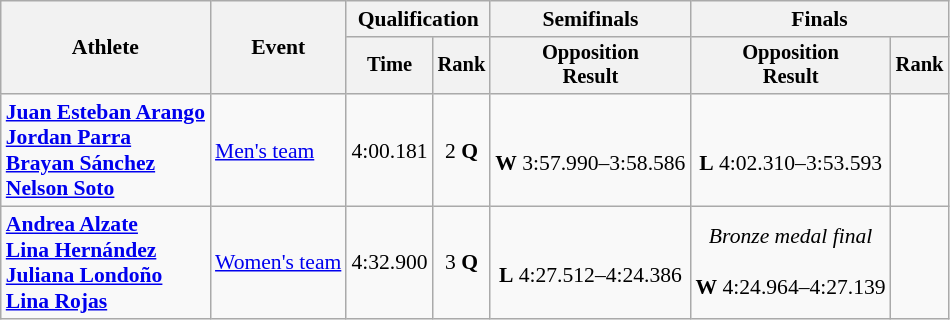<table class=wikitable style="font-size:90%;">
<tr>
<th rowspan=2>Athlete</th>
<th rowspan=2>Event</th>
<th colspan=2>Qualification</th>
<th>Semifinals</th>
<th colspan=2>Finals</th>
</tr>
<tr style="font-size:95%">
<th>Time</th>
<th>Rank</th>
<th>Opposition<br>Result</th>
<th>Opposition<br>Result</th>
<th>Rank</th>
</tr>
<tr align=center>
<td align=left><strong><a href='#'>Juan Esteban Arango</a><br><a href='#'>Jordan Parra</a><br><a href='#'>Brayan Sánchez</a><br><a href='#'>Nelson Soto</a></strong></td>
<td align=left><a href='#'>Men's team</a></td>
<td>4:00.181</td>
<td>2 <strong>Q</strong></td>
<td><br><strong>W</strong> 3:57.990–3:58.586</td>
<td><br><strong>L</strong> 4:02.310–3:53.593</td>
<td></td>
</tr>
<tr align=center>
<td align=left><strong><a href='#'>Andrea Alzate</a><br><a href='#'>Lina Hernández</a><br><a href='#'>Juliana Londoño</a><br><a href='#'>Lina Rojas</a></strong></td>
<td align=left><a href='#'>Women's team</a></td>
<td>4:32.900</td>
<td>3 <strong>Q</strong></td>
<td><br><strong>L</strong> 4:27.512–4:24.386</td>
<td><em>Bronze medal final</em><br><br><strong>W</strong> 4:24.964–4:27.139</td>
<td></td>
</tr>
</table>
